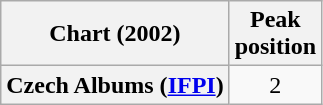<table class="wikitable sortable plainrowheaders">
<tr>
<th>Chart (2002)</th>
<th>Peak<br>position</th>
</tr>
<tr>
<th scope="row">Czech Albums (<a href='#'>IFPI</a>)</th>
<td style="text-align:center;">2</td>
</tr>
</table>
